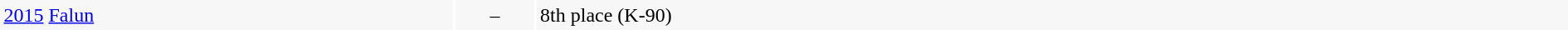<table width=100% cellpadding=3>
<tr bgcolor=f7f7f7>
<td width=29%><a href='#'>2015</a>  <a href='#'>Falun</a></td>
<td width=5% align=center>–</td>
<td>8th place (K-90)</td>
</tr>
</table>
